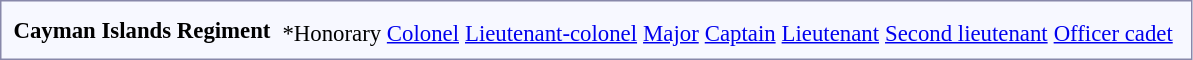<table style="border:1px solid #8888aa; background-color:#f7f8ff; padding:5px; font-size:95%; margin: 0px 12px 12px 0px;">
<tr style="text-align:center;">
<td rowspan=2><strong> Cayman Islands Regiment</strong></td>
<td colspan=12 rowspan=2></td>
<td colspan=2></td>
<td colspan=2></td>
<td colspan=2></td>
<td colspan=2></td>
<td colspan=3></td>
<td colspan=3></td>
<td colspan=6></td>
<td colspan=6 rowspan=2></td>
</tr>
<tr style="text-align:center;">
<td colspan=2>*Honorary <a href='#'>Colonel</a></td>
<td colspan=2><a href='#'>Lieutenant-colonel</a></td>
<td colspan=2><a href='#'>Major</a></td>
<td colspan=2><a href='#'>Captain</a></td>
<td colspan=3><a href='#'>Lieutenant</a></td>
<td colspan=3><a href='#'>Second lieutenant</a></td>
<td colspan=6><a href='#'>Officer cadet</a></td>
</tr>
</table>
